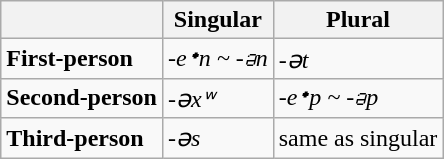<table class="wikitable">
<tr>
<th colspan=1></th>
<th colspan=1>Singular</th>
<th colspan=1>Plural</th>
</tr>
<tr>
<td><strong>First-person</strong></td>
<td><em>-eꞏn ~ -ən</em></td>
<td><em>-ət</em></td>
</tr>
<tr>
<td><strong>Second-person</strong></td>
<td><em>-əxʷ</em></td>
<td><em>-eꞏp ~ -əp</em></td>
</tr>
<tr>
<td><strong>Third-person</strong></td>
<td><em>-əs</em></td>
<td colspan=2>same as singular</td>
</tr>
</table>
